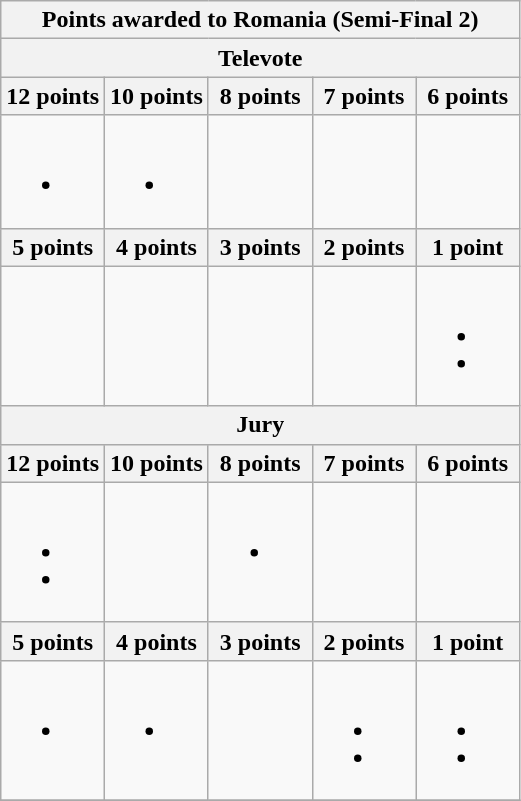<table class="wikitable collapsible collapsed">
<tr>
<th colspan="5">Points awarded to Romania (Semi-Final 2)</th>
</tr>
<tr>
<th colspan="5">Televote</th>
</tr>
<tr>
<th width=20%>12 points</th>
<th width=20%>10 points</th>
<th width=20%>8 points</th>
<th width=20%>7 points</th>
<th width=20%>6 points</th>
</tr>
<tr>
<td valign="top"><br><ul><li></li></ul></td>
<td valign="top"><br><ul><li></li></ul></td>
<td valign="top"></td>
<td valign="top"></td>
<td valign="top"></td>
</tr>
<tr>
<th width=20%>5 points</th>
<th width=20%>4 points</th>
<th width=20%>3 points</th>
<th width=20%>2 points</th>
<th width=20%>1 point</th>
</tr>
<tr>
<td valign="top" height="70em"></td>
<td valign="top"></td>
<td valign="top"></td>
<td valign="top"></td>
<td valign="top"><br><ul><li></li><li></li></ul></td>
</tr>
<tr>
<th colspan="5">Jury</th>
</tr>
<tr>
<th width=20%>12 points</th>
<th width=20%>10 points</th>
<th width=20%>8 points</th>
<th width=20%>7 points</th>
<th width=20%>6 points</th>
</tr>
<tr>
<td valign="top"><br><ul><li></li><li></li></ul></td>
<td valign="top"></td>
<td valign="top"><br><ul><li></li></ul></td>
<td valign="top"></td>
<td valign="top"></td>
</tr>
<tr>
<th width=20%>5 points</th>
<th width=20%>4 points</th>
<th width=20%>3 points</th>
<th width=20%>2 points</th>
<th width=20%>1 point</th>
</tr>
<tr>
<td valign="top"><br><ul><li></li></ul></td>
<td valign="top"><br><ul><li></li></ul></td>
<td valign="top"></td>
<td valign="top"><br><ul><li></li><li></li></ul></td>
<td valign="top"><br><ul><li></li><li></li></ul></td>
</tr>
<tr>
</tr>
</table>
